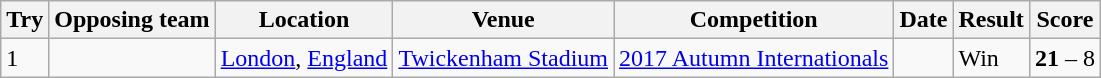<table class="wikitable" style="font-size:100%">
<tr>
<th>Try</th>
<th>Opposing team</th>
<th>Location</th>
<th>Venue</th>
<th>Competition</th>
<th>Date</th>
<th>Result</th>
<th>Score</th>
</tr>
<tr>
<td>1</td>
<td></td>
<td><a href='#'>London</a>, <a href='#'>England</a></td>
<td><a href='#'>Twickenham Stadium</a></td>
<td><a href='#'>2017 Autumn Internationals</a></td>
<td></td>
<td>Win</td>
<td><strong>21</strong> – 8</td>
</tr>
</table>
